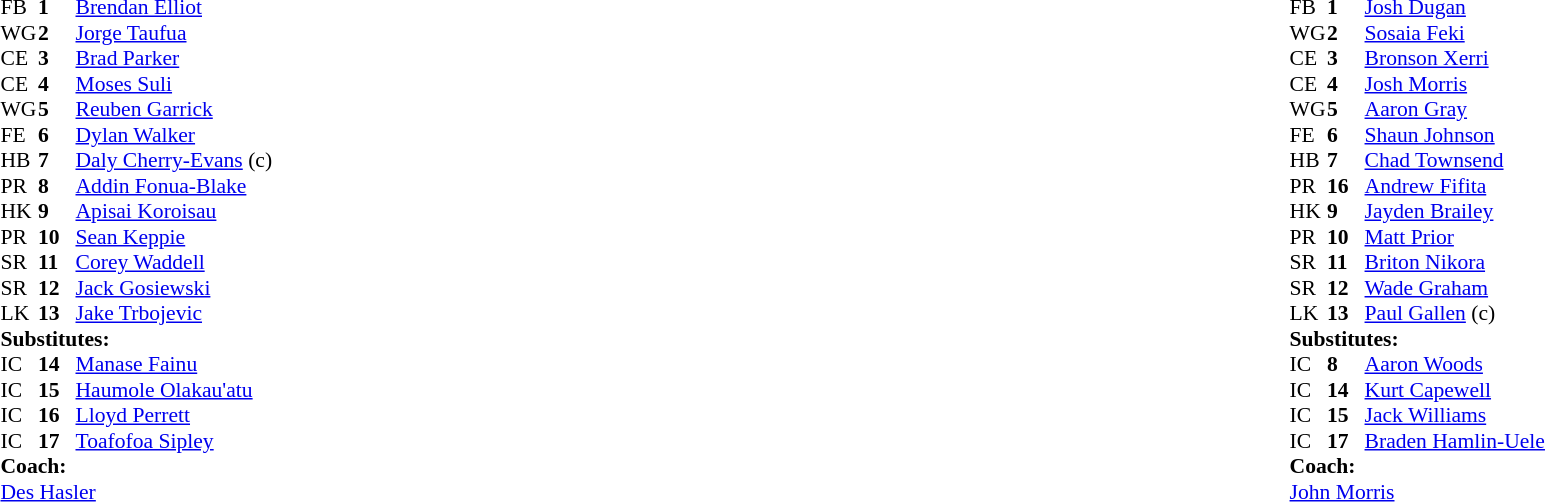<table class="mw-collapsible mw-collapsed" width="100%">
<tr>
<td valign="top" width="50%"><br><table cellspacing="0" cellpadding="0" style="font-size: 90%">
<tr>
<th width="25"></th>
<th width="25"></th>
</tr>
<tr>
<td>FB</td>
<td><strong>1</strong></td>
<td><a href='#'>Brendan Elliot</a></td>
</tr>
<tr>
<td>WG</td>
<td><strong>2</strong></td>
<td><a href='#'>Jorge Taufua</a></td>
</tr>
<tr>
<td>CE</td>
<td><strong>3</strong></td>
<td><a href='#'>Brad Parker</a></td>
</tr>
<tr>
<td>CE</td>
<td><strong>4</strong></td>
<td><a href='#'>Moses Suli</a></td>
</tr>
<tr>
<td>WG</td>
<td><strong>5</strong></td>
<td><a href='#'>Reuben Garrick</a></td>
</tr>
<tr>
<td>FE</td>
<td><strong>6</strong></td>
<td><a href='#'>Dylan Walker</a></td>
</tr>
<tr>
<td>HB</td>
<td><strong>7</strong></td>
<td><a href='#'>Daly Cherry-Evans</a> (c)</td>
</tr>
<tr>
<td>PR</td>
<td><strong>8</strong></td>
<td><a href='#'>Addin Fonua-Blake</a></td>
</tr>
<tr>
<td>HK</td>
<td><strong>9</strong></td>
<td><a href='#'>Apisai Koroisau</a></td>
</tr>
<tr>
<td>PR</td>
<td><strong>10</strong></td>
<td><a href='#'>Sean Keppie</a></td>
</tr>
<tr>
<td>SR</td>
<td><strong>11</strong></td>
<td><a href='#'>Corey Waddell</a></td>
</tr>
<tr>
<td>SR</td>
<td><strong>12</strong></td>
<td><a href='#'>Jack Gosiewski</a></td>
</tr>
<tr>
<td>LK</td>
<td><strong>13</strong></td>
<td><a href='#'>Jake Trbojevic</a></td>
</tr>
<tr>
<td colspan="3"><strong>Substitutes:</strong></td>
</tr>
<tr>
<td>IC</td>
<td><strong>14</strong></td>
<td><a href='#'>Manase Fainu</a></td>
</tr>
<tr>
<td>IC</td>
<td><strong>15</strong></td>
<td><a href='#'>Haumole Olakau'atu</a></td>
</tr>
<tr>
<td>IC</td>
<td><strong>16</strong></td>
<td><a href='#'>Lloyd Perrett</a></td>
</tr>
<tr>
<td>IC</td>
<td><strong>17</strong></td>
<td><a href='#'>Toafofoa Sipley</a></td>
</tr>
<tr>
<td colspan="3"><strong>Coach:</strong></td>
</tr>
<tr>
<td colspan="4"><a href='#'>Des Hasler</a></td>
</tr>
</table>
</td>
<td valign="top" width="50%"><br><table cellspacing="0" cellpadding="0" align="center" style="font-size: 90%">
<tr>
<th width="25"></th>
<th width="25"></th>
</tr>
<tr>
<td>FB</td>
<td><strong>1</strong></td>
<td><a href='#'>Josh Dugan</a></td>
</tr>
<tr>
<td>WG</td>
<td><strong>2</strong></td>
<td><a href='#'>Sosaia Feki</a></td>
</tr>
<tr>
<td>CE</td>
<td><strong>3</strong></td>
<td><a href='#'>Bronson Xerri</a></td>
</tr>
<tr>
<td>CE</td>
<td><strong>4</strong></td>
<td><a href='#'>Josh Morris</a></td>
</tr>
<tr>
<td>WG</td>
<td><strong>5</strong></td>
<td><a href='#'>Aaron Gray</a></td>
</tr>
<tr>
<td>FE</td>
<td><strong>6</strong></td>
<td><a href='#'>Shaun Johnson</a></td>
</tr>
<tr>
<td>HB</td>
<td><strong>7</strong></td>
<td><a href='#'>Chad Townsend</a></td>
</tr>
<tr>
<td>PR</td>
<td><strong>16</strong></td>
<td><a href='#'>Andrew Fifita</a></td>
</tr>
<tr>
<td>HK</td>
<td><strong>9</strong></td>
<td><a href='#'>Jayden Brailey</a></td>
</tr>
<tr>
<td>PR</td>
<td><strong>10</strong></td>
<td><a href='#'>Matt Prior</a></td>
</tr>
<tr>
<td>SR</td>
<td><strong>11</strong></td>
<td><a href='#'>Briton Nikora</a></td>
</tr>
<tr>
<td>SR</td>
<td><strong>12</strong></td>
<td><a href='#'>Wade Graham</a></td>
</tr>
<tr>
<td>LK</td>
<td><strong>13</strong></td>
<td><a href='#'>Paul Gallen</a> (c)</td>
</tr>
<tr>
<td colspan="3"><strong>Substitutes:</strong></td>
</tr>
<tr>
<td>IC</td>
<td><strong>8</strong></td>
<td><a href='#'>Aaron Woods</a></td>
</tr>
<tr>
<td>IC</td>
<td><strong>14</strong></td>
<td><a href='#'>Kurt Capewell</a></td>
</tr>
<tr>
<td>IC</td>
<td><strong>15</strong></td>
<td><a href='#'>Jack Williams</a></td>
</tr>
<tr>
<td>IC</td>
<td><strong>17</strong></td>
<td><a href='#'>Braden Hamlin-Uele</a></td>
</tr>
<tr>
<td colspan="3"><strong>Coach:</strong></td>
</tr>
<tr>
<td colspan="4"><a href='#'>John Morris</a></td>
</tr>
</table>
</td>
</tr>
</table>
